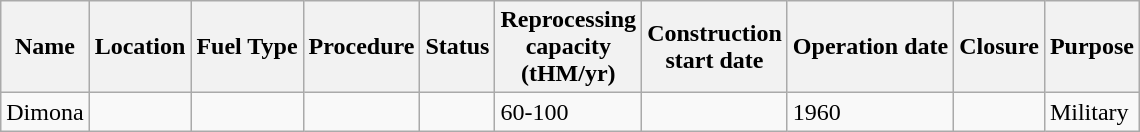<table class="wikitable">
<tr>
<th>Name</th>
<th>Location</th>
<th>Fuel Type</th>
<th>Procedure</th>
<th>Status</th>
<th>Reprocessing<br>capacity <br>(tHM/yr)</th>
<th>Construction<br>start date</th>
<th>Operation date</th>
<th>Closure</th>
<th>Purpose</th>
</tr>
<tr>
<td>Dimona</td>
<td></td>
<td></td>
<td></td>
<td></td>
<td>60-100</td>
<td></td>
<td>1960</td>
<td></td>
<td>Military</td>
</tr>
</table>
